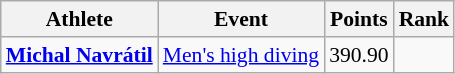<table class=wikitable style="font-size:90%;">
<tr>
<th>Athlete</th>
<th>Event</th>
<th>Points</th>
<th>Rank</th>
</tr>
<tr align=center>
<td align=left><strong><a href='#'>Michal Navrátil</a></strong></td>
<td align=left><a href='#'>Men's high diving</a></td>
<td>390.90</td>
<td></td>
</tr>
</table>
